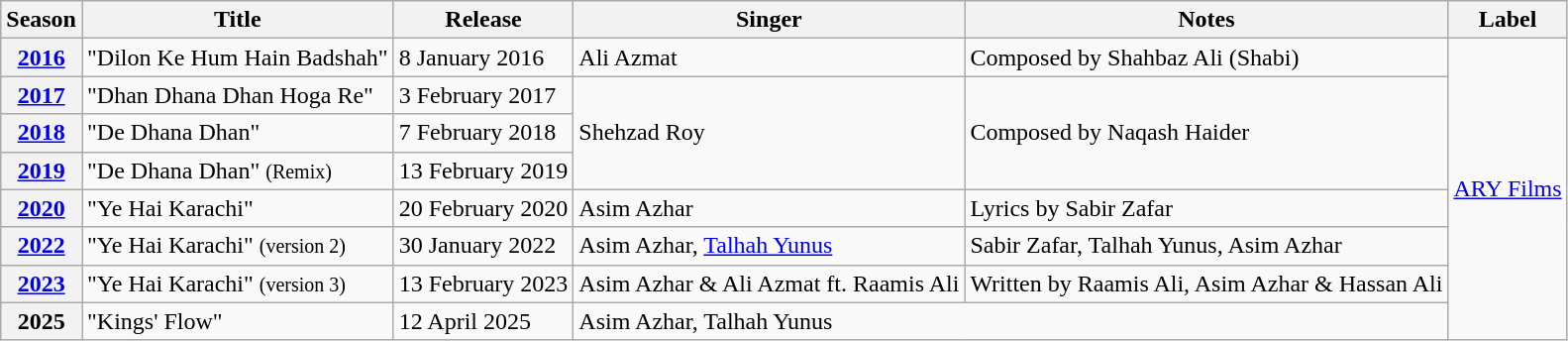<table class="wikitable">
<tr>
<th>Season</th>
<th>Title</th>
<th>Release</th>
<th>Singer</th>
<th>Notes</th>
<th>Label</th>
</tr>
<tr>
<th><a href='#'>2016</a></th>
<td>"Dilon Ke Hum Hain Badshah"</td>
<td>8 January 2016</td>
<td>Ali Azmat</td>
<td>Composed by Shahbaz Ali (Shabi)</td>
<td rowspan="8"><a href='#'>ARY Films</a></td>
</tr>
<tr>
<th><a href='#'>2017</a></th>
<td>"Dhan Dhana Dhan Hoga Re"</td>
<td>3 February 2017</td>
<td rowspan="3">Shehzad Roy</td>
<td rowspan="3">Composed by Naqash Haider</td>
</tr>
<tr>
<th><a href='#'>2018</a></th>
<td>"De Dhana Dhan"</td>
<td>7 February 2018</td>
</tr>
<tr>
<th><a href='#'>2019</a></th>
<td>"De Dhana Dhan" <small>(Remix)</small></td>
<td>13 February 2019</td>
</tr>
<tr>
<th><a href='#'>2020</a></th>
<td>"Ye Hai Karachi"</td>
<td>20 February 2020</td>
<td>Asim Azhar</td>
<td>Lyrics by Sabir Zafar</td>
</tr>
<tr>
<th><a href='#'>2022</a></th>
<td>"Ye Hai Karachi" <small>(version 2)</small></td>
<td>30 January 2022</td>
<td>Asim Azhar, <a href='#'>Talhah Yunus</a></td>
<td>Sabir Zafar, Talhah Yunus, Asim Azhar</td>
</tr>
<tr>
<th><a href='#'>2023</a></th>
<td>"Ye Hai Karachi" <small>(version 3)</small></td>
<td>13 February 2023</td>
<td>Asim Azhar & Ali Azmat ft. Raamis Ali</td>
<td>Written by Raamis Ali, Asim Azhar & Hassan Ali</td>
</tr>
<tr>
<th>2025</th>
<td>"Kings' Flow"</td>
<td>12 April 2025</td>
<td colspan=2>Asim Azhar, Talhah Yunus</td>
</tr>
</table>
